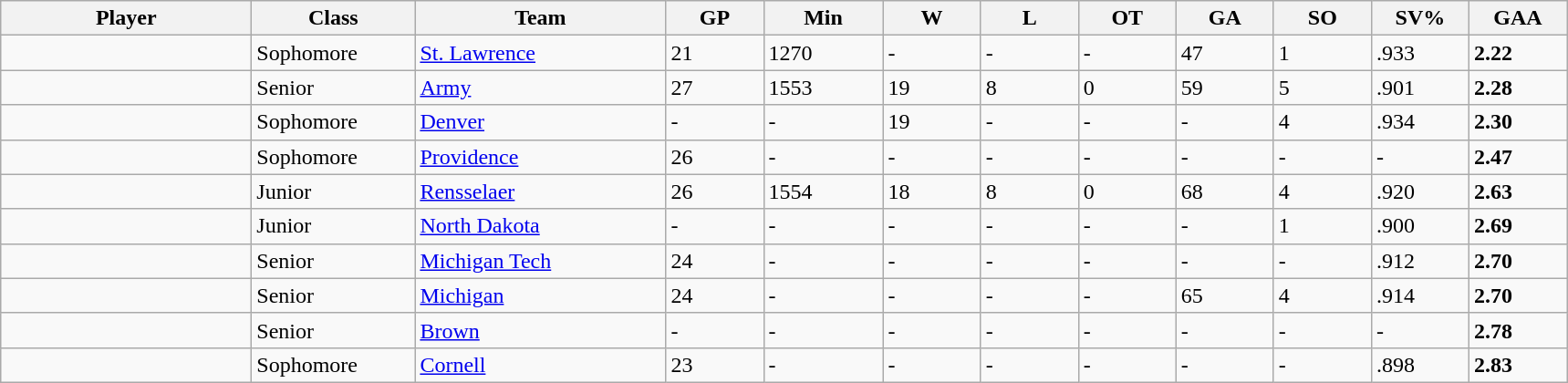<table class="wikitable sortable">
<tr>
<th style="width: 11em;">Player</th>
<th style="width: 7em;">Class</th>
<th style="width: 11em;">Team</th>
<th style="width: 4em;">GP</th>
<th style="width: 5em;">Min</th>
<th style="width: 4em;">W</th>
<th style="width: 4em;">L</th>
<th style="width: 4em;">OT</th>
<th style="width: 4em;">GA</th>
<th style="width: 4em;">SO</th>
<th style="width: 4em;">SV%</th>
<th style="width: 4em;">GAA</th>
</tr>
<tr>
<td></td>
<td>Sophomore</td>
<td><a href='#'>St. Lawrence</a></td>
<td>21</td>
<td>1270</td>
<td>-</td>
<td>-</td>
<td>-</td>
<td>47</td>
<td>1</td>
<td>.933</td>
<td><strong>2.22</strong></td>
</tr>
<tr>
<td></td>
<td>Senior</td>
<td><a href='#'>Army</a></td>
<td>27</td>
<td>1553</td>
<td>19</td>
<td>8</td>
<td>0</td>
<td>59</td>
<td>5</td>
<td>.901</td>
<td><strong>2.28</strong></td>
</tr>
<tr>
<td></td>
<td>Sophomore</td>
<td><a href='#'>Denver</a></td>
<td>-</td>
<td>-</td>
<td>19</td>
<td>-</td>
<td>-</td>
<td>-</td>
<td>4</td>
<td>.934</td>
<td><strong>2.30</strong></td>
</tr>
<tr>
<td></td>
<td>Sophomore</td>
<td><a href='#'>Providence</a></td>
<td>26</td>
<td>-</td>
<td>-</td>
<td>-</td>
<td>-</td>
<td>-</td>
<td>-</td>
<td>-</td>
<td><strong>2.47</strong></td>
</tr>
<tr>
<td></td>
<td>Junior</td>
<td><a href='#'>Rensselaer</a></td>
<td>26</td>
<td>1554</td>
<td>18</td>
<td>8</td>
<td>0</td>
<td>68</td>
<td>4</td>
<td>.920</td>
<td><strong>2.63</strong></td>
</tr>
<tr>
<td></td>
<td>Junior</td>
<td><a href='#'>North Dakota</a></td>
<td>-</td>
<td>-</td>
<td>-</td>
<td>-</td>
<td>-</td>
<td>-</td>
<td>1</td>
<td>.900</td>
<td><strong>2.69</strong></td>
</tr>
<tr>
<td></td>
<td>Senior</td>
<td><a href='#'>Michigan Tech</a></td>
<td>24</td>
<td>-</td>
<td>-</td>
<td>-</td>
<td>-</td>
<td>-</td>
<td>-</td>
<td>.912</td>
<td><strong>2.70</strong></td>
</tr>
<tr>
<td></td>
<td>Senior</td>
<td><a href='#'>Michigan</a></td>
<td>24</td>
<td>-</td>
<td>-</td>
<td>-</td>
<td>-</td>
<td>65</td>
<td>4</td>
<td>.914</td>
<td><strong>2.70</strong></td>
</tr>
<tr>
<td></td>
<td>Senior</td>
<td><a href='#'>Brown</a></td>
<td>-</td>
<td>-</td>
<td>-</td>
<td>-</td>
<td>-</td>
<td>-</td>
<td>-</td>
<td>-</td>
<td><strong>2.78</strong></td>
</tr>
<tr>
<td></td>
<td>Sophomore</td>
<td><a href='#'>Cornell</a></td>
<td>23</td>
<td>-</td>
<td>-</td>
<td>-</td>
<td>-</td>
<td>-</td>
<td>-</td>
<td>.898</td>
<td><strong>2.83</strong></td>
</tr>
</table>
